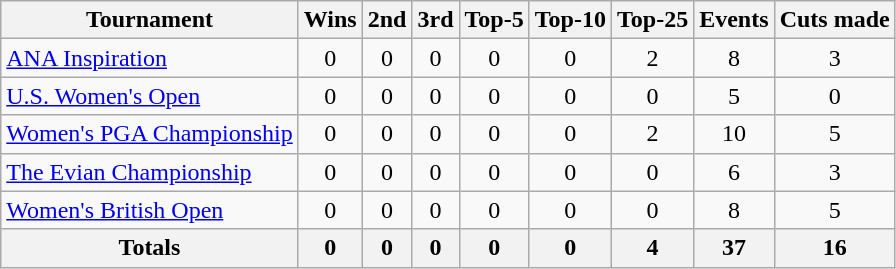<table class=wikitable style=text-align:center>
<tr>
<th>Tournament</th>
<th>Wins</th>
<th>2nd</th>
<th>3rd</th>
<th>Top-5</th>
<th>Top-10</th>
<th>Top-25</th>
<th>Events</th>
<th>Cuts made</th>
</tr>
<tr>
<td align=left><a href='#'>ANA Inspiration</a></td>
<td>0</td>
<td>0</td>
<td>0</td>
<td>0</td>
<td>0</td>
<td>2</td>
<td>8</td>
<td>3</td>
</tr>
<tr>
<td align=left><a href='#'>U.S. Women's Open</a></td>
<td>0</td>
<td>0</td>
<td>0</td>
<td>0</td>
<td>0</td>
<td>0</td>
<td>5</td>
<td>0</td>
</tr>
<tr>
<td align=left><a href='#'>Women's PGA Championship</a></td>
<td>0</td>
<td>0</td>
<td>0</td>
<td>0</td>
<td>0</td>
<td>2</td>
<td>10</td>
<td>5</td>
</tr>
<tr>
<td align=left><a href='#'>The Evian Championship</a></td>
<td>0</td>
<td>0</td>
<td>0</td>
<td>0</td>
<td>0</td>
<td>0</td>
<td>6</td>
<td>3</td>
</tr>
<tr>
<td align=left><a href='#'>Women's British Open</a></td>
<td>0</td>
<td>0</td>
<td>0</td>
<td>0</td>
<td>0</td>
<td>0</td>
<td>8</td>
<td>5</td>
</tr>
<tr>
<th>Totals</th>
<th>0</th>
<th>0</th>
<th>0</th>
<th>0</th>
<th>0</th>
<th>4</th>
<th>37</th>
<th>16</th>
</tr>
</table>
